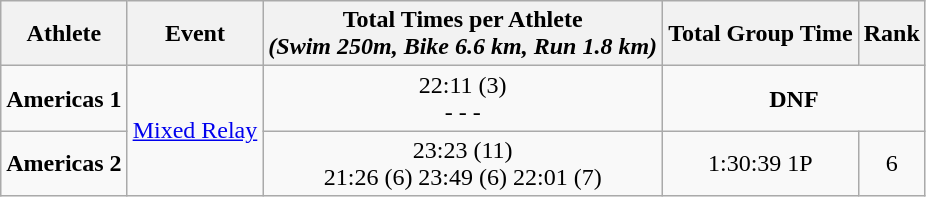<table class="wikitable">
<tr>
<th>Athlete</th>
<th>Event</th>
<th>Total Times per Athlete<br><em>(Swim 250m, Bike 6.6 km,</em>
<em>Run 1.8 km)</em></th>
<th>Total Group Time</th>
<th>Rank</th>
</tr>
<tr align="center">
<td align="left"><strong>Americas 1</strong></td>
<td rowspan="2" align="left"><a href='#'>Mixed Relay</a></td>
<td valign="bottom">22:11 (3)<br>-
-
-</td>
<td colspan="2"><strong>DNF</strong></td>
</tr>
<tr align="center">
<td align="left"><strong>Americas 2</strong></td>
<td valign="bottom">23:23 (11)<br>21:26 (6)
23:49 (6)
22:01 (7)</td>
<td>1:30:39 1P</td>
<td>6</td>
</tr>
</table>
